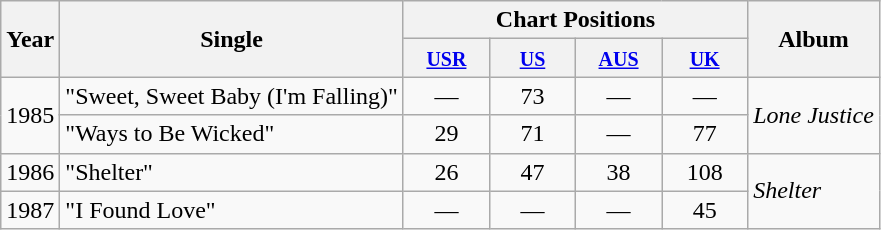<table class="wikitable">
<tr>
<th rowspan="2">Year</th>
<th rowspan="2">Single</th>
<th colspan="4">Chart Positions</th>
<th rowspan="2">Album</th>
</tr>
<tr>
<th style="width:50px;"><small><a href='#'>USR</a></small> </th>
<th style="width:50px;"><small><a href='#'>US</a></small></th>
<th style="width:50px;"><small><a href='#'>AUS</a></small></th>
<th style="width:50px;"><small><a href='#'>UK</a></small></th>
</tr>
<tr>
<td rowspan="2">1985</td>
<td>"Sweet, Sweet Baby (I'm Falling)"</td>
<td style="text-align:center;">—</td>
<td style="text-align:center;">73</td>
<td style="text-align:center;">—</td>
<td style="text-align:center;">—</td>
<td rowspan="2"><em>Lone Justice</em></td>
</tr>
<tr>
<td>"Ways to Be Wicked"</td>
<td style="text-align:center;">29</td>
<td style="text-align:center;">71</td>
<td style="text-align:center;">—</td>
<td style="text-align:center;">77</td>
</tr>
<tr>
<td>1986</td>
<td>"Shelter"</td>
<td style="text-align:center;">26</td>
<td style="text-align:center;">47</td>
<td style="text-align:center;">38</td>
<td style="text-align:center;">108</td>
<td rowspan="2"><em>Shelter</em></td>
</tr>
<tr>
<td>1987</td>
<td>"I Found Love"</td>
<td style="text-align:center;">—</td>
<td style="text-align:center;">—</td>
<td style="text-align:center;">—</td>
<td style="text-align:center;">45</td>
</tr>
</table>
